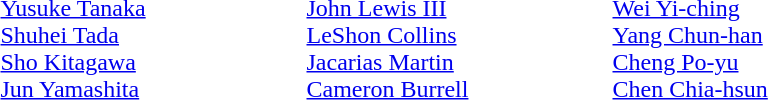<table>
<tr>
<td width=200 valign=top><em></em><br><a href='#'>Yusuke Tanaka</a><br><a href='#'>Shuhei Tada</a><br><a href='#'>Sho Kitagawa</a><br><a href='#'>Jun Yamashita</a></td>
<td width=200 valign=top><em></em><br><a href='#'>John Lewis III</a><br><a href='#'>LeShon Collins</a><br><a href='#'>Jacarias Martin</a><br><a href='#'>Cameron Burrell</a></td>
<td width=200 valign=top><em></em><br><a href='#'>Wei Yi-ching</a><br><a href='#'>Yang Chun-han</a><br><a href='#'>Cheng Po-yu</a><br><a href='#'>Chen Chia-hsun</a></td>
</tr>
</table>
